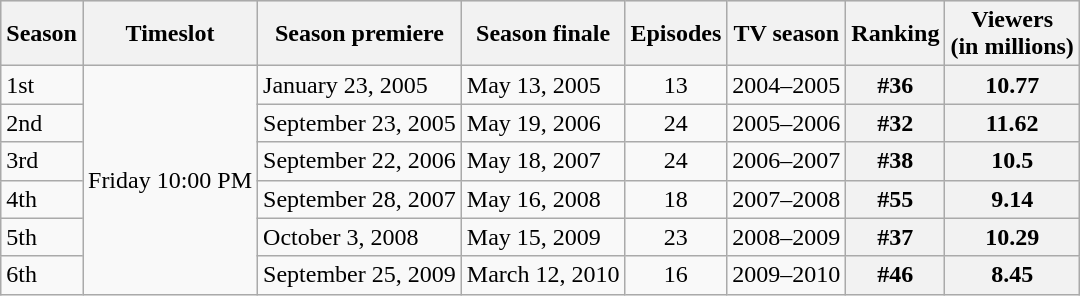<table class="wikitable">
<tr style="background:#e0e0e0;">
<th>Season</th>
<th>Timeslot</th>
<th>Season premiere</th>
<th>Season finale</th>
<th>Episodes</th>
<th>TV season</th>
<th>Ranking</th>
<th>Viewers<br>(in millions)</th>
</tr>
<tr style="background:#f9f9f9;">
<td>1st</td>
<td rowspan="6" style="text-align:center;">Friday 10:00 PM</td>
<td>January 23, 2005</td>
<td>May 13, 2005</td>
<td style="text-align:center">13</td>
<td style="text-align:center">2004–2005</td>
<th style="text-align:center">#36</th>
<th style="text-align:center">10.77</th>
</tr>
<tr style="background:#f9f9f9;">
<td>2nd</td>
<td>September 23, 2005</td>
<td>May 19, 2006</td>
<td style="text-align:center">24</td>
<td style="text-align:center">2005–2006</td>
<th style="text-align:center">#32</th>
<th style="text-align:center">11.62</th>
</tr>
<tr style="background:#f9f9f9;">
<td>3rd</td>
<td>September 22, 2006</td>
<td>May 18, 2007</td>
<td style="text-align:center">24</td>
<td style="text-align:center">2006–2007</td>
<th style="text-align:center">#38</th>
<th style="text-align:center">10.5</th>
</tr>
<tr style="background:#f9f9f9;">
<td>4th</td>
<td>September 28, 2007</td>
<td>May 16, 2008</td>
<td style="text-align:center">18</td>
<td style="text-align:center">2007–2008</td>
<th style="text-align:center">#55</th>
<th style="text-align:center">9.14</th>
</tr>
<tr style="background:#f9f9f9;">
<td>5th</td>
<td>October 3, 2008</td>
<td>May 15, 2009</td>
<td style="text-align:center">23</td>
<td style="text-align:center">2008–2009</td>
<th style="text-align:center">#37</th>
<th style="text-align:center">10.29</th>
</tr>
<tr style="background:#f9f9f9;">
<td>6th</td>
<td>September 25, 2009</td>
<td>March 12, 2010</td>
<td style="text-align:center">16</td>
<td style="text-align:center">2009–2010</td>
<th style="text-align:center">#46</th>
<th style="text-align:center">8.45</th>
</tr>
</table>
